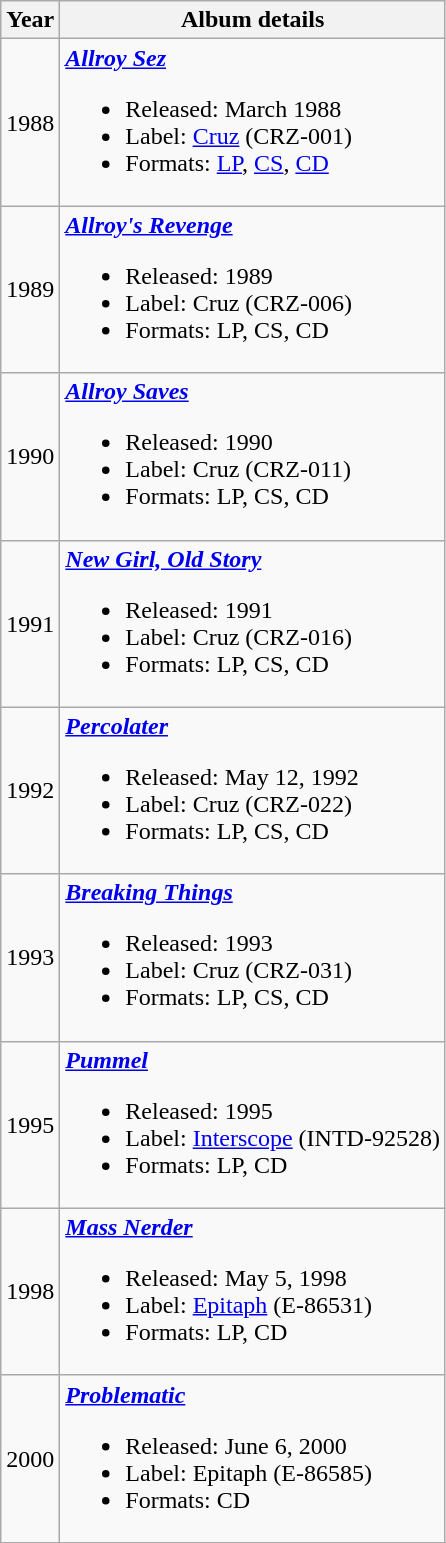<table class ="wikitable">
<tr>
<th>Year</th>
<th>Album details</th>
</tr>
<tr>
<td>1988</td>
<td><strong><em><a href='#'>Allroy Sez</a></em></strong><br><ul><li>Released: March 1988</li><li>Label: <a href='#'>Cruz</a> (CRZ-001)</li><li>Formats: <a href='#'>LP</a>, <a href='#'>CS</a>, <a href='#'>CD</a></li></ul></td>
</tr>
<tr>
<td>1989</td>
<td><strong><em><a href='#'>Allroy's Revenge</a></em></strong><br><ul><li>Released: 1989</li><li>Label: Cruz (CRZ-006)</li><li>Formats: LP, CS, CD</li></ul></td>
</tr>
<tr>
<td>1990</td>
<td><strong><em><a href='#'>Allroy Saves</a></em></strong><br><ul><li>Released: 1990</li><li>Label: Cruz (CRZ-011)</li><li>Formats: LP, CS, CD</li></ul></td>
</tr>
<tr>
<td>1991</td>
<td><strong><em><a href='#'>New Girl, Old Story</a></em></strong><br><ul><li>Released: 1991</li><li>Label: Cruz (CRZ-016)</li><li>Formats: LP, CS, CD</li></ul></td>
</tr>
<tr>
<td>1992</td>
<td><strong><em><a href='#'>Percolater</a></em></strong><br><ul><li>Released: May 12, 1992</li><li>Label: Cruz (CRZ-022)</li><li>Formats: LP, CS, CD</li></ul></td>
</tr>
<tr>
<td>1993</td>
<td><strong><em><a href='#'>Breaking Things</a></em></strong><br><ul><li>Released: 1993</li><li>Label: Cruz (CRZ-031)</li><li>Formats: LP, CS, CD</li></ul></td>
</tr>
<tr>
<td>1995</td>
<td><strong><em><a href='#'>Pummel</a></em></strong><br><ul><li>Released: 1995</li><li>Label: <a href='#'>Interscope</a> (INTD-92528)</li><li>Formats: LP, CD</li></ul></td>
</tr>
<tr>
<td>1998</td>
<td><strong><em><a href='#'>Mass Nerder</a></em></strong><br><ul><li>Released: May 5, 1998</li><li>Label: <a href='#'>Epitaph</a> (E-86531)</li><li>Formats: LP, CD</li></ul></td>
</tr>
<tr>
<td>2000</td>
<td><strong><em><a href='#'>Problematic</a></em></strong><br><ul><li>Released: June 6, 2000</li><li>Label: Epitaph (E-86585)</li><li>Formats: CD</li></ul></td>
</tr>
<tr>
</tr>
</table>
